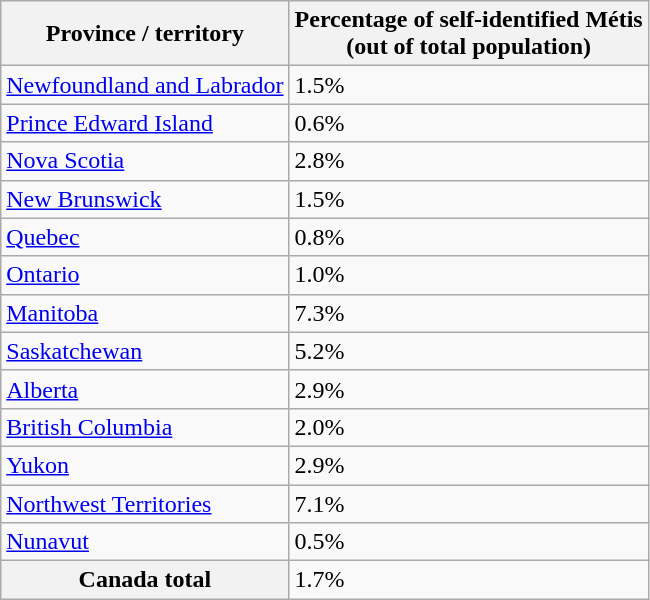<table class="wikitable sortable collapsible">
<tr>
<th scope="col">Province / territory</th>
<th scope="col">Percentage of self-identified Métis<br>(out of total population)</th>
</tr>
<tr>
<td scope="row"><a href='#'>Newfoundland and Labrador</a></td>
<td>1.5%</td>
</tr>
<tr>
<td scope="row"><a href='#'>Prince Edward Island</a></td>
<td>0.6%</td>
</tr>
<tr>
<td scope="row"><a href='#'>Nova Scotia</a></td>
<td>2.8%</td>
</tr>
<tr>
<td scope="row"><a href='#'>New Brunswick</a></td>
<td>1.5%</td>
</tr>
<tr>
<td scope="row"><a href='#'>Quebec</a></td>
<td>0.8%</td>
</tr>
<tr>
<td scope="row"><a href='#'>Ontario</a></td>
<td>1.0%</td>
</tr>
<tr>
<td scope="row"><a href='#'>Manitoba</a></td>
<td>7.3%</td>
</tr>
<tr>
<td scope="row"><a href='#'>Saskatchewan</a></td>
<td>5.2%</td>
</tr>
<tr>
<td scope="row"><a href='#'>Alberta</a></td>
<td>2.9%</td>
</tr>
<tr>
<td scope="row"><a href='#'>British Columbia</a></td>
<td>2.0%</td>
</tr>
<tr>
<td scope="row"><a href='#'>Yukon</a></td>
<td>2.9%</td>
</tr>
<tr>
<td scope="row"><a href='#'>Northwest Territories</a></td>
<td>7.1%</td>
</tr>
<tr>
<td scope="row"><a href='#'>Nunavut</a></td>
<td>0.5%</td>
</tr>
<tr>
<th scope="row">Canada total</th>
<td>1.7%</td>
</tr>
</table>
